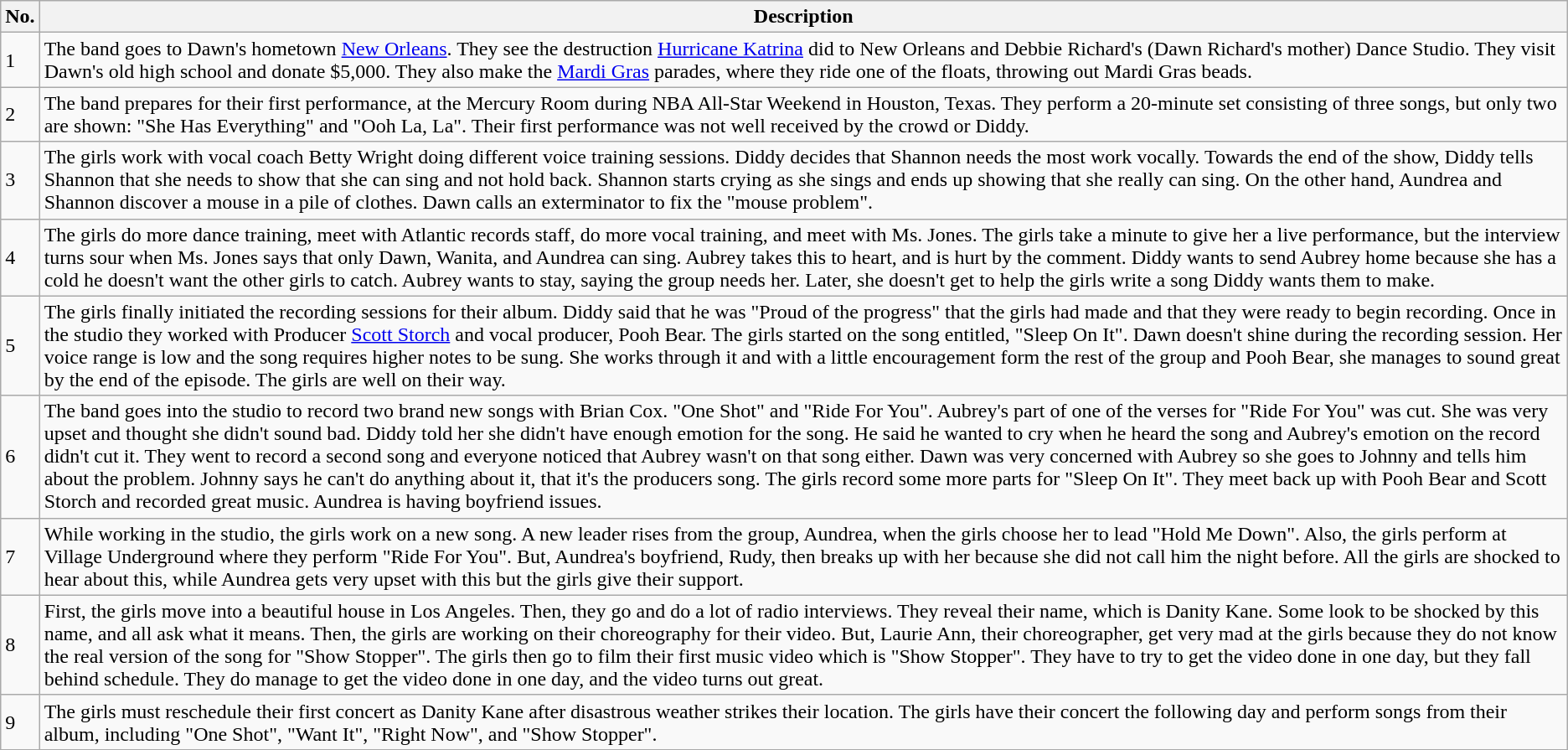<table class="wikitable">
<tr>
<th>No.</th>
<th>Description</th>
</tr>
<tr>
<td>1</td>
<td>The band goes to Dawn's hometown <a href='#'>New Orleans</a>. They see the destruction <a href='#'>Hurricane Katrina</a> did to New Orleans and Debbie Richard's (Dawn Richard's mother) Dance Studio. They visit Dawn's old high school and donate $5,000. They also make the <a href='#'>Mardi Gras</a> parades, where they ride one of the floats, throwing out Mardi Gras beads.</td>
</tr>
<tr>
<td>2</td>
<td>The band prepares for their first performance, at the Mercury Room during NBA All-Star Weekend in Houston, Texas. They perform a 20-minute set consisting of three songs, but only two are shown: "She Has Everything" and "Ooh La, La". Their first performance was not well received by the crowd or Diddy.</td>
</tr>
<tr>
<td>3</td>
<td>The girls work with vocal coach Betty Wright doing different voice training sessions. Diddy decides that Shannon needs the most work vocally. Towards the end of the show, Diddy tells Shannon that she needs to show that she can sing and not hold back. Shannon starts crying as she sings and ends up showing that she really can sing. On the other hand, Aundrea and Shannon discover a mouse in a pile of clothes. Dawn calls an exterminator to fix the "mouse problem".</td>
</tr>
<tr>
<td>4</td>
<td>The girls do more dance training, meet with Atlantic records staff, do more vocal training, and meet with Ms. Jones. The girls take a minute to give her a live performance, but the interview turns sour when Ms. Jones says that only Dawn, Wanita, and Aundrea can sing. Aubrey takes this to heart, and is hurt by the comment. Diddy wants to send Aubrey home because she has a cold he doesn't want the other girls to catch. Aubrey wants to stay, saying the group needs her. Later, she doesn't get to help the girls write a song Diddy wants them to make.</td>
</tr>
<tr>
<td>5</td>
<td>The girls finally initiated the recording sessions for their album. Diddy said that he was "Proud of the progress" that the girls had made and that they were ready to begin recording. Once in the studio they worked with Producer <a href='#'>Scott Storch</a> and vocal producer, Pooh Bear. The girls started on the song entitled, "Sleep On It". Dawn doesn't shine during the recording session. Her voice range is low and the song requires higher notes to be sung. She works through it and with a little encouragement form the rest of the group and Pooh Bear, she manages to sound great by the end of the episode. The girls are well on their way.</td>
</tr>
<tr>
<td>6</td>
<td>The band goes into the studio to record two brand new songs with Brian Cox. "One Shot" and "Ride For You". Aubrey's part of one of the verses for "Ride For You" was cut. She was very upset and thought she didn't sound bad. Diddy told her she didn't have enough emotion for the song. He said he wanted to cry when he heard the song and Aubrey's emotion on the record didn't cut it. They went to record a second song and everyone noticed that Aubrey wasn't on that song either. Dawn was very concerned with Aubrey so she goes to Johnny and tells him about the problem. Johnny says he can't do anything about it, that it's the producers song. The girls record some more parts for "Sleep On It". They meet back up with Pooh Bear and Scott Storch and recorded great music. Aundrea is having boyfriend issues.</td>
</tr>
<tr>
<td>7</td>
<td>While working in the studio, the girls work on a new song. A new leader rises from the group, Aundrea, when the girls choose her to lead "Hold Me Down". Also, the girls perform at Village Underground where they perform "Ride For You". But, Aundrea's boyfriend, Rudy, then breaks up with her because she did not call him the night before. All the girls are shocked to hear about this, while Aundrea gets very upset with this but the girls give their support.</td>
</tr>
<tr>
<td>8</td>
<td>First, the girls move into a beautiful house in Los Angeles. Then, they go and do a lot of radio interviews. They reveal their name, which is Danity Kane. Some look to be shocked by this name, and all ask what it means. Then, the girls are working on their choreography for their video. But, Laurie Ann, their choreographer, get very mad at the girls because they do not know the real version of the song for "Show Stopper". The girls then go to film their first music video which is "Show Stopper". They have to try to get the video done in one day, but they fall behind schedule. They do manage to get the video done in one day, and the video turns out great.</td>
</tr>
<tr>
<td>9</td>
<td>The girls must reschedule their first concert as Danity Kane after disastrous weather strikes their location. The girls have their concert the following day and perform songs from their album, including "One Shot", "Want It", "Right Now", and "Show Stopper".</td>
</tr>
<tr>
</tr>
</table>
